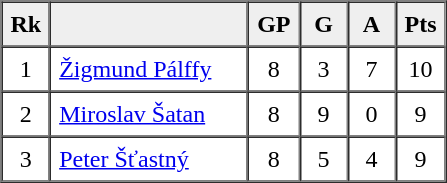<table border=1 cellpadding=5 cellspacing=0>
<tr>
<th bgcolor="#efefef" width="20">Rk</th>
<th bgcolor="#efefef" width="120"></th>
<th bgcolor="#efefef" width="20">GP</th>
<th bgcolor="#efefef" width="20">G</th>
<th bgcolor="#efefef" width="20">A</th>
<th bgcolor="#efefef" width="20">Pts</th>
</tr>
<tr align=center>
<td>1</td>
<td align=left><a href='#'>Žigmund Pálffy</a></td>
<td>8</td>
<td>3</td>
<td>7</td>
<td>10</td>
</tr>
<tr align=center>
<td>2</td>
<td align=left><a href='#'>Miroslav Šatan</a></td>
<td>8</td>
<td>9</td>
<td>0</td>
<td>9</td>
</tr>
<tr align=center>
<td>3</td>
<td align=left><a href='#'>Peter Šťastný</a></td>
<td>8</td>
<td>5</td>
<td>4</td>
<td>9</td>
</tr>
</table>
